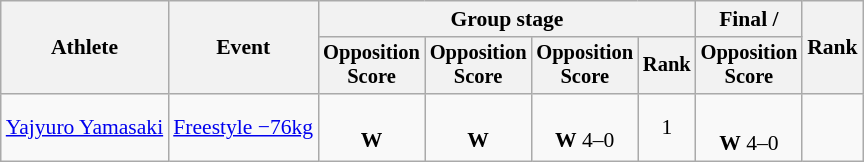<table class="wikitable" style="font-size:90%">
<tr>
<th rowspan=2>Athlete</th>
<th rowspan=2>Event</th>
<th colspan=4>Group stage</th>
<th>Final / </th>
<th rowspan=2>Rank</th>
</tr>
<tr style="font-size:95%">
<th>Opposition<br>Score</th>
<th>Opposition<br>Score</th>
<th>Opposition<br>Score</th>
<th>Rank</th>
<th>Opposition<br>Score</th>
</tr>
<tr align=center>
<td align=left><a href='#'>Yajyuro Yamasaki</a></td>
<td align=left><a href='#'>Freestyle −76kg</a></td>
<td><br><strong>W</strong></td>
<td><br><strong>W</strong></td>
<td><br><strong>W</strong> 4–0</td>
<td>1 </td>
<td><br><strong>W</strong> 4–0 <sup></sup></td>
<td></td>
</tr>
</table>
